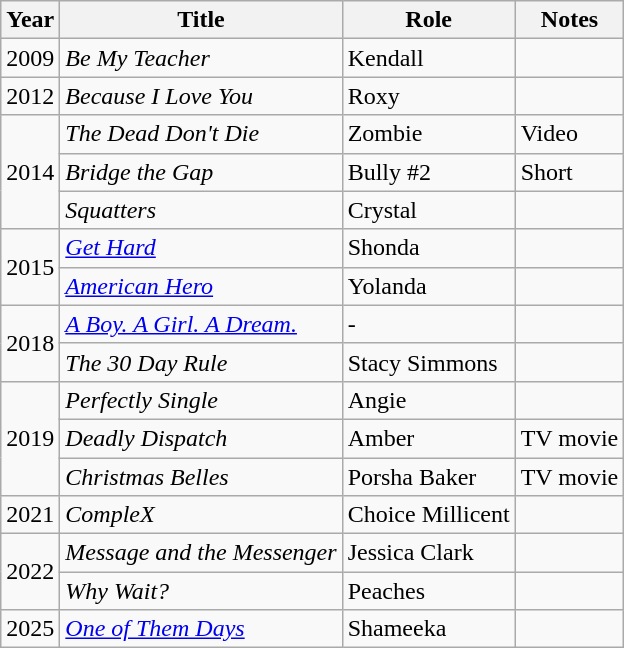<table class="wikitable sortable">
<tr>
<th>Year</th>
<th>Title</th>
<th>Role</th>
<th>Notes</th>
</tr>
<tr>
<td>2009</td>
<td><em>Be My Teacher</em></td>
<td>Kendall</td>
<td></td>
</tr>
<tr>
<td>2012</td>
<td><em>Because I Love You</em></td>
<td>Roxy</td>
<td></td>
</tr>
<tr>
<td rowspan="3">2014</td>
<td><em>The Dead Don't Die</em></td>
<td>Zombie</td>
<td>Video</td>
</tr>
<tr>
<td><em>Bridge the Gap</em></td>
<td>Bully #2</td>
<td>Short</td>
</tr>
<tr>
<td><em>Squatters</em></td>
<td>Crystal</td>
<td></td>
</tr>
<tr>
<td rowspan="2">2015</td>
<td><em><a href='#'>Get Hard</a></em></td>
<td>Shonda</td>
<td></td>
</tr>
<tr>
<td><em><a href='#'>American Hero</a></em></td>
<td>Yolanda</td>
<td></td>
</tr>
<tr>
<td rowspan="2">2018</td>
<td><em><a href='#'>A Boy. A Girl. A Dream.</a></em></td>
<td>-</td>
<td></td>
</tr>
<tr>
<td><em>The 30 Day Rule</em></td>
<td>Stacy Simmons</td>
<td></td>
</tr>
<tr>
<td rowspan="3">2019</td>
<td><em>Perfectly Single</em></td>
<td>Angie</td>
<td></td>
</tr>
<tr>
<td><em>Deadly Dispatch</em></td>
<td>Amber</td>
<td>TV movie</td>
</tr>
<tr>
<td><em>Christmas Belles</em></td>
<td>Porsha Baker</td>
<td>TV movie</td>
</tr>
<tr>
<td>2021</td>
<td><em>CompleX</em></td>
<td>Choice Millicent</td>
<td></td>
</tr>
<tr>
<td rowspan="2">2022</td>
<td><em>Message and the Messenger</em></td>
<td>Jessica Clark</td>
<td></td>
</tr>
<tr>
<td><em>Why Wait?</em></td>
<td>Peaches</td>
<td></td>
</tr>
<tr>
<td>2025</td>
<td><em><a href='#'>One of Them Days</a></em></td>
<td>Shameeka</td>
<td></td>
</tr>
</table>
